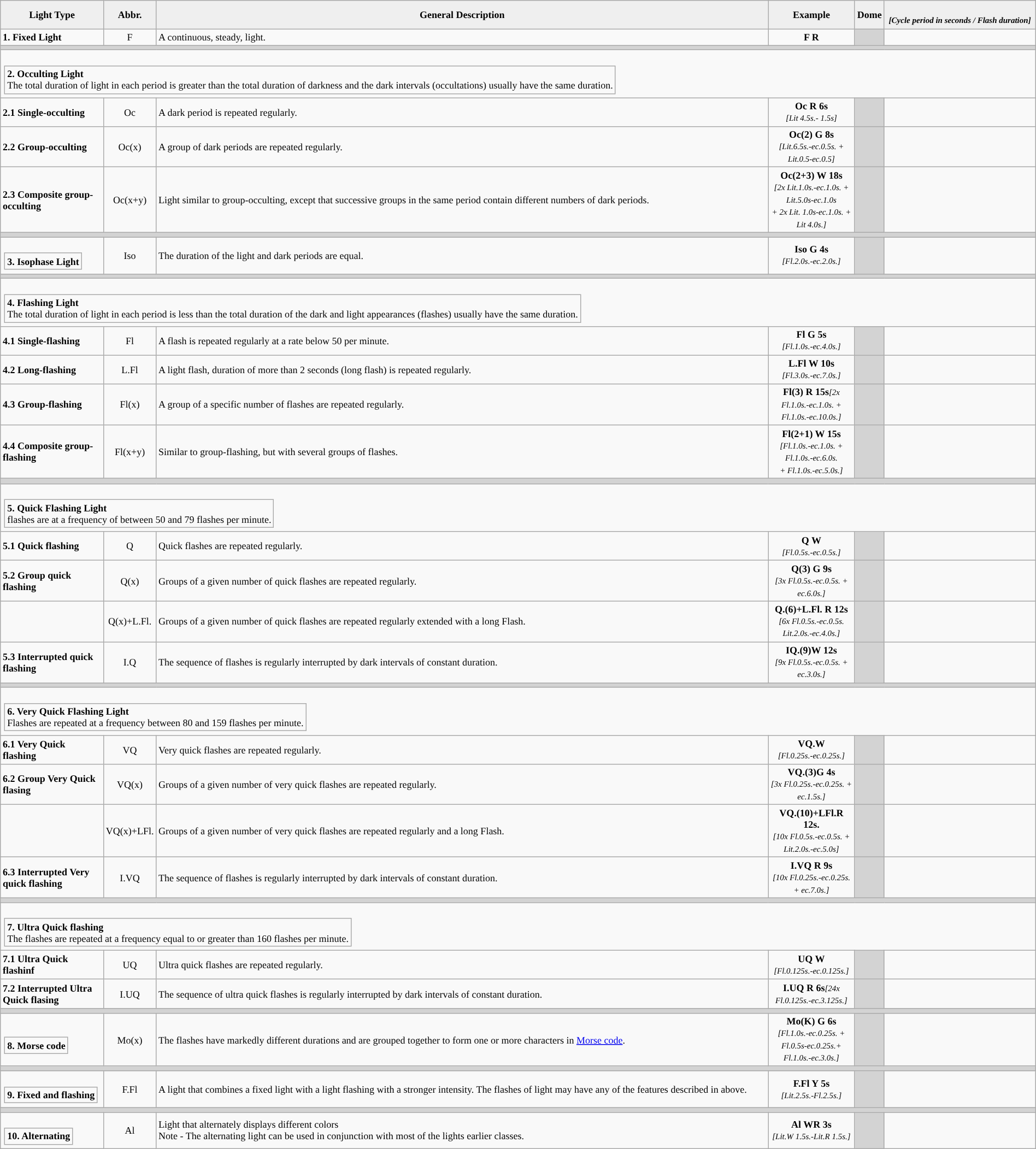<table class="wikitable" width="100%" style="font-size:12px; line-height:14px;">
<tr>
<th style="background:#efefef; height:20px; width:120px;">Light Type</th>
<th style="background:#efefef; width:40px">Abbr.</th>
<th style="background:#efefef;">General Description</th>
<th style="background:#efefef; width:100px">Example</th>
<th style="background:#efefef; width:30px;">Dome</th>
<th style="background:#efefef;"><br><small><i>[Cycle period in seconds / Flash duration]</i></small></th>
</tr>
<tr>
<td align="left"><strong>1. Fixed Light</strong></td>
<td align="center">F</td>
<td align="left">A continuous, steady, light.</td>
<td align="center"><strong> F R </strong></td>
<td style="background:lightgray;" align="center"></td>
<td></td>
</tr>
<tr>
<td colspan="6" style="background:lightgray;"></td>
</tr>
<tr>
<td colspan="6" align="left"><br><table border="0">
<tr>
<td><strong>2. Occulting Light</strong><br>The total duration of light in each period is greater than the total duration of darkness and the dark intervals (occultations) usually have the same duration.</td>
</tr>
</table>
</td>
</tr>
<tr>
<td align="left"><strong>2.1 Single-occulting</strong></td>
<td align="center">Oc</td>
<td align="left">A dark period is repeated regularly.</td>
<td align="center"><b>Oc R 6s</b> <br><small><i>[Lit 4.5s.- 1.5s]</i></small></td>
<td style="background:lightgray;" align="center"></td>
<td></td>
</tr>
<tr>
<td align="left"><strong>2.2 Group-occulting</strong></td>
<td align="center">Oc(x)</td>
<td align="left">A group of dark periods are repeated regularly.</td>
<td align="center"><b>Oc(2) G 8s</b> <br><small><i>[Lit.6.5s.-ec.0.5s. + Lit.0.5-ec.0.5]</i></small></td>
<td style="background:lightgray;" align="center"></td>
<td></td>
</tr>
<tr>
<td align="left"><strong>2.3 Composite group-occulting</strong></td>
<td align="center">Oc(x+y)</td>
<td align="left">Light similar to group-occulting, except that successive groups in the same period contain different numbers of dark periods.</td>
<td align="center"><b>Oc(2+3) W 18s</b> <br><small><i>[2x Lit.1.0s.-ec.1.0s. + Lit.5.0s-ec.1.0s<br>+ 2x Lit. 1.0s-ec.1.0s. + Lit 4.0s.]</i></small></td>
<td style="background:lightgray;" align="center"></td>
<td></td>
</tr>
<tr>
<td colspan="6" align="left" style="background:lightgray;"></td>
</tr>
<tr>
<td colspan="1" align="left"><br><table border="0">
<tr>
<td align="left"><strong>3. Isophase Light</strong></td>
</tr>
</table>
</td>
<td align="center">Iso</td>
<td align="left">The duration of the light and dark periods are equal.</td>
<td align="center"><b>Iso G 4s<br></b><small><i>[Fl.2.0s.-ec.2.0s.]</i></small></td>
<td style="background:lightgray;" align="center"></td>
<td></td>
</tr>
<tr>
<td colspan="6" align="left" style="background:lightgray;"></td>
</tr>
<tr>
<td colspan="6"><br><table border="0">
<tr>
<td><strong>4. Flashing Light</strong><br>The total duration of light in each period is less than the total duration of the dark and light appearances (flashes) usually have the same duration.</td>
</tr>
</table>
</td>
</tr>
<tr>
<td align="left"><strong>4.1 Single-flashing</strong></td>
<td align="center">Fl</td>
<td align="left">A flash is repeated regularly at a rate below 50 per minute.</td>
<td align="center"><b>Fl G 5s</b><br><small><i>[Fl.1.0s.-ec.4.0s.]</i></small></td>
<td style="background:lightgray;" align="center"></td>
<td></td>
</tr>
<tr>
<td align="left"><strong>4.2 Long-flashing</strong></td>
<td align="center">L.Fl</td>
<td align="left">A light flash, duration of more than 2 seconds (long flash) is repeated regularly.</td>
<td align="center"><b>L.Fl W 10s</b><br><small><i>[Fl.3.0s.-ec.7.0s.]</i></small></td>
<td style="background:lightgray;" align="center"></td>
<td></td>
</tr>
<tr>
<td align="left"><strong>4.3 Group-flashing</strong></td>
<td align="center">Fl(x)</td>
<td align="left">A group of a specific number of flashes are repeated regularly.</td>
<td align="center"><b>Fl(3) R 15s</b><small><i>[2x Fl.1.0s.-ec.1.0s. + Fl.1.0s.-ec.10.0s.]</i></small></td>
<td style="background:lightgray;" align="center"></td>
<td></td>
</tr>
<tr>
<td align="left"><strong>4.4 Composite group-flashing</strong></td>
<td align="center">Fl(x+y)</td>
<td align="left">Similar to group-flashing, but with several groups of flashes.</td>
<td align="center"><b>Fl(2+1) W 15s</b><br><small><i>[Fl.1.0s.-ec.1.0s. + Fl.1.0s.-ec.6.0s.<br>+ Fl.1.0s.-ec.5.0s.]</i></small></td>
<td style="background:lightgray;" align="center"></td>
<td></td>
</tr>
<tr>
<td colspan="6" align="left" height="1px" style="background:lightgray;"></td>
</tr>
<tr>
<td colspan="6" align="left"><br><table border="0">
<tr>
<td><strong>5. Quick Flashing Light</strong><br>flashes are at a frequency of between 50 and 79 flashes per minute.</td>
</tr>
</table>
</td>
</tr>
<tr>
<td align="left"><strong>5.1 Quick flashing</strong><br></td>
<td align="center">Q</td>
<td align="left">Quick flashes are repeated regularly.</td>
<td align="center"><b>Q W</b><br><small><i>[Fl.0.5s.-ec.0.5s.]</i></small></td>
<td style="background:lightgray;" align="center"></td>
<td></td>
</tr>
<tr>
<td align="left"><strong>5.2 Group quick flashing</strong><br></td>
<td align="center">Q(x)</td>
<td align="left">Groups of a given number of quick flashes are repeated regularly.</td>
<td align="center"><b>Q(3) G 9s</b><br><small><i>[3x Fl.0.5s.-ec.0.5s. + ec.6.0s.]</i></small></td>
<td style="background:lightgray;" align="center"></td>
<td></td>
</tr>
<tr>
<td align="left"></td>
<td align="center">Q(x)+L.Fl.</td>
<td align="left">Groups of a given number of quick flashes are repeated regularly extended with a long Flash.</td>
<td align="center"><b>Q.(6)+L.Fl. R 12s</b><br><small><i>[6x Fl.0.5s.-ec.0.5s.<br>Lit.2.0s.-ec.4.0s.]</i></small></td>
<td style="background:lightgray;" align="center"></td>
<td></td>
</tr>
<tr>
<td align="left"><strong>5.3 Interrupted quick flashing</strong><br></td>
<td align="center">I.Q</td>
<td align="left">The sequence of flashes is regularly interrupted by dark intervals of constant duration.</td>
<td align="center"><b>IQ.(9)W 12s</b><br><small><i>[9x Fl.0.5s.-ec.0.5s. + ec.3.0s.]</i></small></td>
<td style="background:lightgray" align="center"></td>
<td></td>
</tr>
<tr>
<td colspan="6" align="left" style="background:lightgray;"></td>
</tr>
<tr>
<td colspan="6" align="left"><br><table border="0">
<tr>
<td><strong>6. Very Quick Flashing Light</strong><br>Flashes are repeated at a frequency between 80 and 159 flashes per minute.</td>
</tr>
</table>
</td>
</tr>
<tr>
<td align="left"><strong>6.1 Very Quick flashing</strong><br></td>
<td align="center">VQ</td>
<td align="left">Very quick flashes are repeated regularly.</td>
<td align="center"><b>VQ.W</b><br><small><i>[Fl.0.25s.-ec.0.25s.]</i></small></td>
<td style="background:lightgray;"></td>
<td></td>
</tr>
<tr>
<td align="left"><strong>6.2 Group Very Quick flasing</strong><br></td>
<td align="center">VQ(x)</td>
<td align="left">Groups of a given number of very quick flashes are repeated regularly.</td>
<td align="center"><b>VQ.(3)G 4s</b><br><small><i>[3x Fl.0.25s.-ec.0.25s. + ec.1.5s.]</i></small></td>
<td style="background:lightgray;"></td>
<td></td>
</tr>
<tr>
<td align="left"><br></td>
<td align="center">VQ(x)+LFl.</td>
<td align="left">Groups of a given number of very quick flashes are repeated regularly and a long Flash.</td>
<td align="center"><b>VQ.(10)+LFl.R 12s.</b><br><small><i>[10x Fl.0.5s.-ec.0.5s. + Lit.2.0s.-ec.5.0s]</i></small></td>
<td style="background:lightgray;"></td>
<td></td>
</tr>
<tr>
<td align="left"><strong>6.3 Interrupted Very quick flashing</strong><br></td>
<td align="center">I.VQ</td>
<td align="left">The sequence of flashes is regularly interrupted by dark intervals of constant duration.</td>
<td align="center"><b>I.VQ R 9s</b><br><small><i>[10x Fl.0.25s.-ec.0.25s. + ec.7.0s.]</i></small></td>
<td style="background:lightgray;"></td>
<td></td>
</tr>
<tr>
<td colspan="6" align="left" style="background:lightgray;"></td>
</tr>
<tr>
<td colspan="6" align="left"><br><table border="0">
<tr>
<td><strong>7. Ultra Quick flashing</strong><br>The flashes are repeated at a frequency equal to or greater than 160 flashes per minute.</td>
</tr>
</table>
</td>
</tr>
<tr>
<td align="left"><strong>7.1 Ultra Quick flashinf</strong></td>
<td align="center">UQ</td>
<td align="left">Ultra quick flashes are repeated regularly.</td>
<td align="center"><b>UQ W</b><br><small><i>[Fl.0.125s.-ec.0.125s.]</i></small></td>
<td style="background:lightgray;"></td>
<td></td>
</tr>
<tr>
<td align="left"><strong>7.2 Interrupted Ultra Quick flasing</strong></td>
<td align="center">I.UQ</td>
<td align="left">The sequence of ultra quick flashes is regularly interrupted by dark intervals of constant duration.</td>
<td align="center"><b>I.UQ R 6s</b><small><i>[24x Fl.0.125s.-ec.3.125s.]</i></small></td>
<td style="background:lightgray;"></td>
<td></td>
</tr>
<tr>
<td colspan="6" align="left" style="background:lightgray;"></td>
</tr>
<tr>
<td align="left"><br><table border="0">
<tr>
<td><strong>8. Morse code</strong></td>
</tr>
</table>
</td>
<td align="center">Mo(x)</td>
<td align="left">The flashes have markedly different durations and are grouped together to form one or more characters in <a href='#'>Morse code</a>.</td>
<td align="center"><b>Mo(K) G 6s</b><br><small><i>[Fl.1.0s.-ec.0.25s. + Fl.0.5s-ec.0.25s.+ Fl.1.0s.-ec.3.0s.]</i></small></td>
<td style="background:lightgray;" align="center"></td>
<td></td>
</tr>
<tr>
<td colspan="6" align="left" style="background:lightgray;"></td>
</tr>
<tr>
<td align="left"><br><table border="0">
<tr>
<td><strong>9. Fixed and flashing</strong><br></td>
</tr>
</table>
</td>
<td align="center">F.Fl</td>
<td align="left">A light that combines a fixed light with a light flashing with a stronger intensity. The flashes of light may have any of the features described in above.</td>
<td align="center"><b>F.Fl Y 5s</b><br><small><i>[Lit.2.5s.-Fl.2.5s.]</i></small></td>
<td style="background:lightgray;" align="center"></td>
<td></td>
</tr>
<tr>
<td colspan="6" align="left" style="background:lightgray;"></td>
</tr>
<tr>
<td align="left"><br><table border="0">
<tr>
<td align="left"><strong>10. Alternating</strong></td>
</tr>
</table>
</td>
<td align="center">Al</td>
<td align="left">Light that alternately displays different colors <br> Note - The alternating light can be used in conjunction with most of the lights earlier classes.</td>
<td align="center"><b>Al WR 3s</b><br><small><i>[Lit.W 1.5s.-Lit.R 1.5s.]</i></small></td>
<td style="background:lightgray;" align="center"></td>
<td></td>
</tr>
</table>
